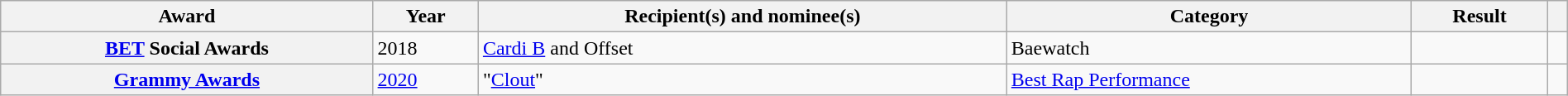<table class="wikitable sortable plainrowheaders" style="width: 100%;">
<tr>
<th scope="col">Award</th>
<th scope="col">Year</th>
<th scope="col">Recipient(s) and nominee(s)</th>
<th scope="col">Category</th>
<th scope="col">Result</th>
<th scope="col" class="unsortable"></th>
</tr>
<tr>
<th scope="row"><a href='#'>BET</a> Social Awards</th>
<td>2018</td>
<td><a href='#'>Cardi B</a> and Offset</td>
<td>Baewatch</td>
<td></td>
<td style="text-align:center;"></td>
</tr>
<tr>
<th scope="row"><a href='#'>Grammy Awards</a></th>
<td><a href='#'>2020</a></td>
<td>"<a href='#'>Clout</a>" </td>
<td><a href='#'>Best Rap Performance</a></td>
<td></td>
<td style="text-align:center;"></td>
</tr>
</table>
